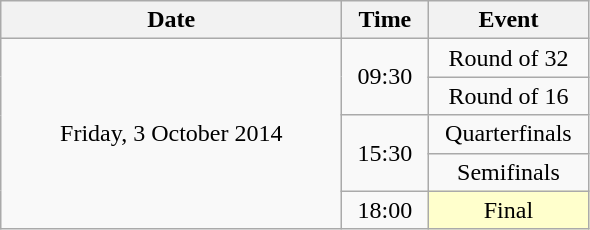<table class = "wikitable" style="text-align:center;">
<tr>
<th width=220>Date</th>
<th width=50>Time</th>
<th width=100>Event</th>
</tr>
<tr>
<td rowspan=5>Friday, 3 October 2014</td>
<td rowspan=2>09:30</td>
<td>Round of 32</td>
</tr>
<tr>
<td>Round of 16</td>
</tr>
<tr>
<td rowspan=2>15:30</td>
<td>Quarterfinals</td>
</tr>
<tr>
<td>Semifinals</td>
</tr>
<tr>
<td>18:00</td>
<td bgcolor=ffffcc>Final</td>
</tr>
</table>
